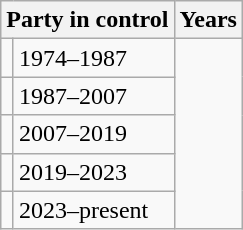<table class="wikitable">
<tr>
<th colspan=2>Party in control</th>
<th>Years</th>
</tr>
<tr>
<td></td>
<td>1974–1987</td>
</tr>
<tr>
<td></td>
<td>1987–2007</td>
</tr>
<tr>
<td></td>
<td>2007–2019</td>
</tr>
<tr>
<td></td>
<td>2019–2023</td>
</tr>
<tr>
<td></td>
<td>2023–present</td>
</tr>
</table>
